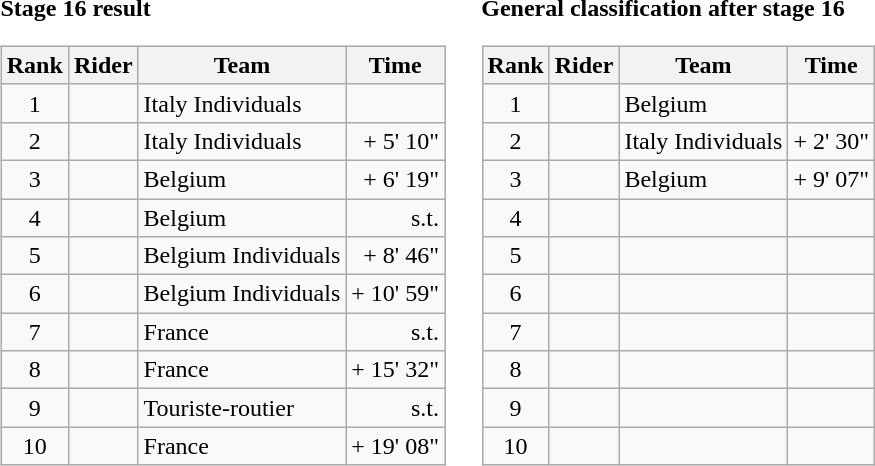<table>
<tr>
<td><strong>Stage 16 result</strong><br><table class="wikitable">
<tr>
<th scope="col">Rank</th>
<th scope="col">Rider</th>
<th scope="col">Team</th>
<th scope="col">Time</th>
</tr>
<tr>
<td style="text-align:center;">1</td>
<td></td>
<td>Italy Individuals</td>
<td style="text-align:right;"></td>
</tr>
<tr>
<td style="text-align:center;">2</td>
<td></td>
<td>Italy Individuals</td>
<td style="text-align:right;">+ 5' 10"</td>
</tr>
<tr>
<td style="text-align:center;">3</td>
<td></td>
<td>Belgium</td>
<td style="text-align:right;">+ 6' 19"</td>
</tr>
<tr>
<td style="text-align:center;">4</td>
<td></td>
<td>Belgium</td>
<td style="text-align:right;">s.t.</td>
</tr>
<tr>
<td style="text-align:center;">5</td>
<td></td>
<td>Belgium Individuals</td>
<td style="text-align:right;">+ 8' 46"</td>
</tr>
<tr>
<td style="text-align:center;">6</td>
<td></td>
<td>Belgium Individuals</td>
<td style="text-align:right;">+ 10' 59"</td>
</tr>
<tr>
<td style="text-align:center;">7</td>
<td></td>
<td>France</td>
<td style="text-align:right;">s.t.</td>
</tr>
<tr>
<td style="text-align:center;">8</td>
<td></td>
<td>France</td>
<td style="text-align:right;">+ 15' 32"</td>
</tr>
<tr>
<td style="text-align:center;">9</td>
<td></td>
<td>Touriste-routier</td>
<td style="text-align:right;">s.t.</td>
</tr>
<tr>
<td style="text-align:center;">10</td>
<td></td>
<td>France</td>
<td style="text-align:right;">+ 19' 08"</td>
</tr>
</table>
</td>
<td></td>
<td><strong>General classification after stage 16</strong><br><table class="wikitable">
<tr>
<th scope="col">Rank</th>
<th scope="col">Rider</th>
<th scope="col">Team</th>
<th scope="col">Time</th>
</tr>
<tr>
<td style="text-align:center;">1</td>
<td></td>
<td>Belgium</td>
<td style="text-align:right;"></td>
</tr>
<tr>
<td style="text-align:center;">2</td>
<td></td>
<td>Italy Individuals</td>
<td style="text-align:right;">+ 2' 30"</td>
</tr>
<tr>
<td style="text-align:center;">3</td>
<td></td>
<td>Belgium</td>
<td style="text-align:right;">+ 9' 07"</td>
</tr>
<tr>
<td style="text-align:center;">4</td>
<td></td>
<td></td>
<td></td>
</tr>
<tr>
<td style="text-align:center;">5</td>
<td></td>
<td></td>
<td></td>
</tr>
<tr>
<td style="text-align:center;">6</td>
<td></td>
<td></td>
<td></td>
</tr>
<tr>
<td style="text-align:center;">7</td>
<td></td>
<td></td>
<td></td>
</tr>
<tr>
<td style="text-align:center;">8</td>
<td></td>
<td></td>
<td></td>
</tr>
<tr>
<td style="text-align:center;">9</td>
<td></td>
<td></td>
<td></td>
</tr>
<tr>
<td style="text-align:center;">10</td>
<td></td>
<td></td>
<td></td>
</tr>
</table>
</td>
</tr>
</table>
